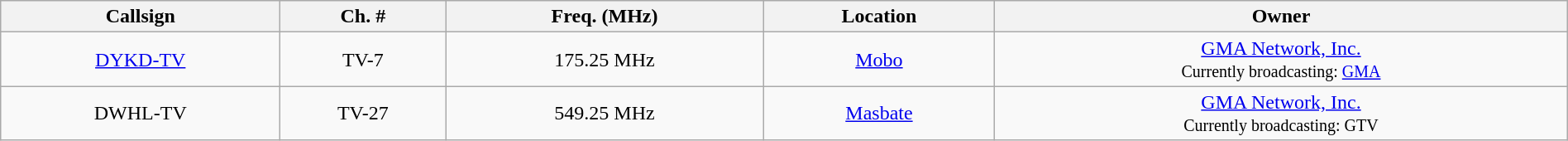<table class="wikitable" style="width:100%; text-align:center;">
<tr>
<th>Callsign</th>
<th>Ch. #</th>
<th>Freq. (MHz)</th>
<th>Location</th>
<th>Owner</th>
</tr>
<tr>
<td><a href='#'>DYKD-TV</a></td>
<td>TV-7</td>
<td>175.25 MHz</td>
<td><a href='#'>Mobo</a></td>
<td><a href='#'>GMA Network, Inc.</a><br><small>Currently broadcasting: <a href='#'>GMA</a></small></td>
</tr>
<tr>
<td>DWHL-TV</td>
<td>TV-27</td>
<td>549.25 MHz</td>
<td><a href='#'>Masbate</a></td>
<td><a href='#'>GMA Network, Inc.</a><br><small>Currently broadcasting: GTV</small></td>
</tr>
</table>
